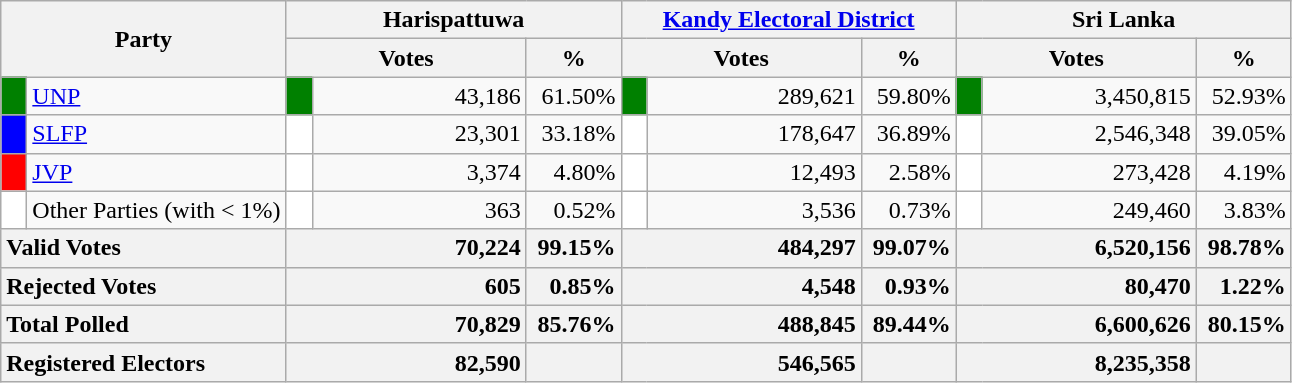<table class="wikitable">
<tr>
<th colspan="2" width="144px"rowspan="2">Party</th>
<th colspan="3" width="216px">Harispattuwa</th>
<th colspan="3" width="216px"><a href='#'>Kandy Electoral District</a></th>
<th colspan="3" width="216px">Sri Lanka</th>
</tr>
<tr>
<th colspan="2" width="144px">Votes</th>
<th>%</th>
<th colspan="2" width="144px">Votes</th>
<th>%</th>
<th colspan="2" width="144px">Votes</th>
<th>%</th>
</tr>
<tr>
<td style="background-color:green;" width="10px"></td>
<td style="text-align:left;"><a href='#'>UNP</a></td>
<td style="background-color:green;" width="10px"></td>
<td style="text-align:right;">43,186</td>
<td style="text-align:right;">61.50%</td>
<td style="background-color:green;" width="10px"></td>
<td style="text-align:right;">289,621</td>
<td style="text-align:right;">59.80%</td>
<td style="background-color:green;" width="10px"></td>
<td style="text-align:right;">3,450,815</td>
<td style="text-align:right;">52.93%</td>
</tr>
<tr>
<td style="background-color:blue;" width="10px"></td>
<td style="text-align:left;"><a href='#'>SLFP</a></td>
<td style="background-color:white;" width="10px"></td>
<td style="text-align:right;">23,301</td>
<td style="text-align:right;">33.18%</td>
<td style="background-color:white;" width="10px"></td>
<td style="text-align:right;">178,647</td>
<td style="text-align:right;">36.89%</td>
<td style="background-color:white;" width="10px"></td>
<td style="text-align:right;">2,546,348</td>
<td style="text-align:right;">39.05%</td>
</tr>
<tr>
<td style="background-color:red;" width="10px"></td>
<td style="text-align:left;"><a href='#'>JVP</a></td>
<td style="background-color:white;" width="10px"></td>
<td style="text-align:right;">3,374</td>
<td style="text-align:right;">4.80%</td>
<td style="background-color:white;" width="10px"></td>
<td style="text-align:right;">12,493</td>
<td style="text-align:right;">2.58%</td>
<td style="background-color:white;" width="10px"></td>
<td style="text-align:right;">273,428</td>
<td style="text-align:right;">4.19%</td>
</tr>
<tr>
<td style="background-color:white;" width="10px"></td>
<td style="text-align:left;">Other Parties (with < 1%)</td>
<td style="background-color:white;" width="10px"></td>
<td style="text-align:right;">363</td>
<td style="text-align:right;">0.52%</td>
<td style="background-color:white;" width="10px"></td>
<td style="text-align:right;">3,536</td>
<td style="text-align:right;">0.73%</td>
<td style="background-color:white;" width="10px"></td>
<td style="text-align:right;">249,460</td>
<td style="text-align:right;">3.83%</td>
</tr>
<tr>
<th colspan="2" width="144px"style="text-align:left;">Valid Votes</th>
<th style="text-align:right;"colspan="2" width="144px">70,224</th>
<th style="text-align:right;">99.15%</th>
<th style="text-align:right;"colspan="2" width="144px">484,297</th>
<th style="text-align:right;">99.07%</th>
<th style="text-align:right;"colspan="2" width="144px">6,520,156</th>
<th style="text-align:right;">98.78%</th>
</tr>
<tr>
<th colspan="2" width="144px"style="text-align:left;">Rejected Votes</th>
<th style="text-align:right;"colspan="2" width="144px">605</th>
<th style="text-align:right;">0.85%</th>
<th style="text-align:right;"colspan="2" width="144px">4,548</th>
<th style="text-align:right;">0.93%</th>
<th style="text-align:right;"colspan="2" width="144px">80,470</th>
<th style="text-align:right;">1.22%</th>
</tr>
<tr>
<th colspan="2" width="144px"style="text-align:left;">Total Polled</th>
<th style="text-align:right;"colspan="2" width="144px">70,829</th>
<th style="text-align:right;">85.76%</th>
<th style="text-align:right;"colspan="2" width="144px">488,845</th>
<th style="text-align:right;">89.44%</th>
<th style="text-align:right;"colspan="2" width="144px">6,600,626</th>
<th style="text-align:right;">80.15%</th>
</tr>
<tr>
<th colspan="2" width="144px"style="text-align:left;">Registered Electors</th>
<th style="text-align:right;"colspan="2" width="144px">82,590</th>
<th></th>
<th style="text-align:right;"colspan="2" width="144px">546,565</th>
<th></th>
<th style="text-align:right;"colspan="2" width="144px">8,235,358</th>
<th></th>
</tr>
</table>
